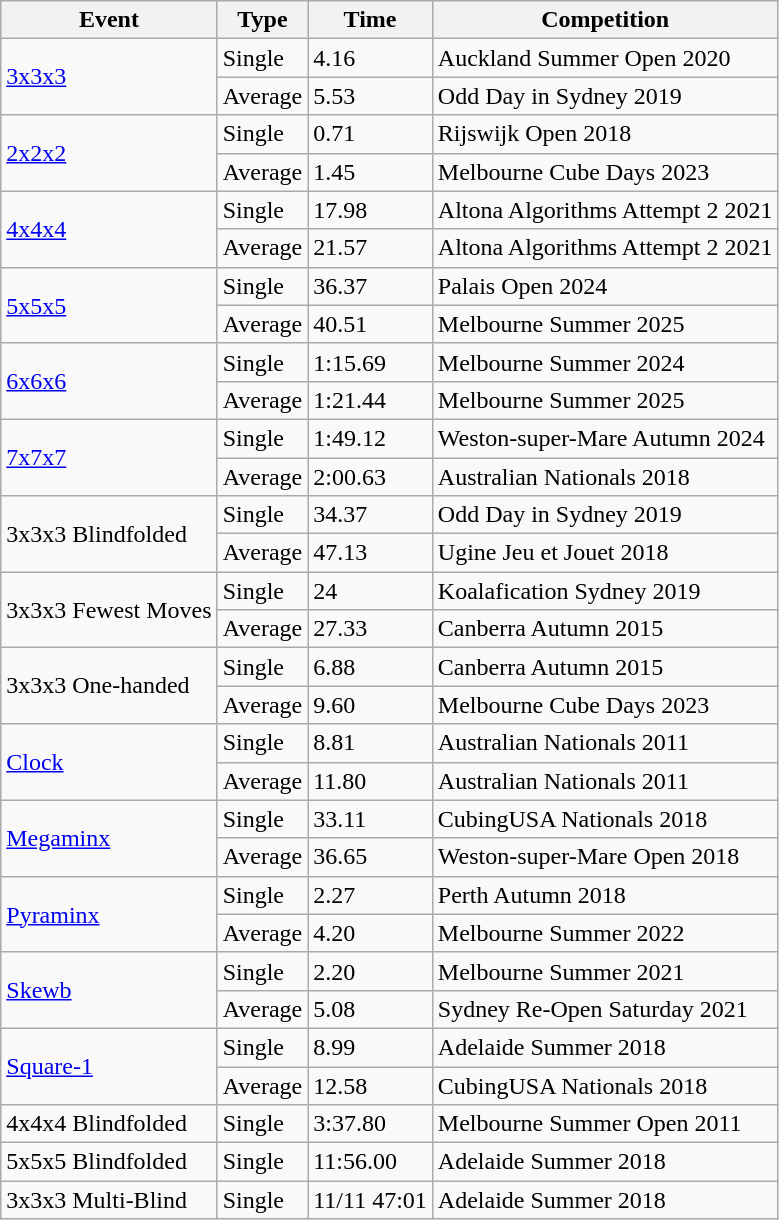<table class="wikitable">
<tr>
<th>Event</th>
<th>Type</th>
<th>Time</th>
<th>Competition</th>
</tr>
<tr>
<td rowspan="2"><a href='#'>3x3x3</a></td>
<td>Single</td>
<td>4.16</td>
<td>Auckland Summer Open 2020</td>
</tr>
<tr>
<td>Average</td>
<td>5.53</td>
<td>Odd Day in Sydney 2019</td>
</tr>
<tr>
<td rowspan="2"><a href='#'>2x2x2</a></td>
<td>Single</td>
<td>0.71</td>
<td>Rijswijk Open 2018</td>
</tr>
<tr>
<td>Average</td>
<td>1.45</td>
<td>Melbourne Cube Days 2023</td>
</tr>
<tr>
<td rowspan="2"><a href='#'>4x4x4</a></td>
<td>Single</td>
<td>17.98</td>
<td>Altona Algorithms Attempt 2 2021</td>
</tr>
<tr>
<td>Average</td>
<td>21.57</td>
<td>Altona Algorithms Attempt 2 2021</td>
</tr>
<tr>
<td rowspan="2"><a href='#'>5x5x5</a></td>
<td>Single</td>
<td>36.37</td>
<td>Palais Open 2024</td>
</tr>
<tr>
<td>Average</td>
<td>40.51</td>
<td>Melbourne Summer 2025</td>
</tr>
<tr>
<td rowspan="2"><a href='#'>6x6x6</a></td>
<td>Single</td>
<td>1:15.69</td>
<td>Melbourne Summer 2024</td>
</tr>
<tr>
<td>Average</td>
<td>1:21.44</td>
<td>Melbourne Summer 2025</td>
</tr>
<tr>
<td rowspan="2"><a href='#'>7x7x7</a></td>
<td>Single</td>
<td>1:49.12</td>
<td>Weston-super-Mare Autumn 2024</td>
</tr>
<tr>
<td>Average</td>
<td>2:00.63</td>
<td>Australian Nationals 2018</td>
</tr>
<tr>
<td rowspan="2">3x3x3 Blindfolded</td>
<td>Single</td>
<td>34.37</td>
<td>Odd Day in Sydney 2019</td>
</tr>
<tr>
<td>Average</td>
<td>47.13</td>
<td>Ugine Jeu et Jouet 2018</td>
</tr>
<tr>
<td rowspan="2">3x3x3 Fewest Moves</td>
<td>Single</td>
<td>24</td>
<td>Koalafication Sydney 2019</td>
</tr>
<tr>
<td>Average</td>
<td>27.33</td>
<td>Canberra Autumn 2015</td>
</tr>
<tr>
<td rowspan="2">3x3x3 One-handed</td>
<td>Single</td>
<td>6.88</td>
<td>Canberra Autumn 2015</td>
</tr>
<tr>
<td>Average</td>
<td>9.60</td>
<td>Melbourne Cube Days 2023</td>
</tr>
<tr>
<td rowspan="2"><a href='#'>Clock</a></td>
<td>Single</td>
<td>8.81</td>
<td>Australian Nationals 2011</td>
</tr>
<tr>
<td>Average</td>
<td>11.80</td>
<td>Australian Nationals 2011</td>
</tr>
<tr>
<td rowspan="2"><a href='#'>Megaminx</a></td>
<td>Single</td>
<td>33.11</td>
<td>CubingUSA Nationals 2018</td>
</tr>
<tr>
<td>Average</td>
<td>36.65</td>
<td>Weston-super-Mare Open 2018</td>
</tr>
<tr>
<td rowspan="2"><a href='#'>Pyraminx</a></td>
<td>Single</td>
<td>2.27</td>
<td>Perth Autumn 2018</td>
</tr>
<tr>
<td>Average</td>
<td>4.20</td>
<td>Melbourne Summer 2022</td>
</tr>
<tr>
<td rowspan="2"><a href='#'>Skewb</a></td>
<td>Single</td>
<td>2.20</td>
<td>Melbourne Summer 2021</td>
</tr>
<tr>
<td>Average</td>
<td>5.08</td>
<td>Sydney Re-Open Saturday 2021</td>
</tr>
<tr>
<td rowspan="2"><a href='#'>Square-1</a></td>
<td>Single</td>
<td>8.99</td>
<td>Adelaide Summer 2018</td>
</tr>
<tr>
<td>Average</td>
<td>12.58</td>
<td>CubingUSA Nationals 2018</td>
</tr>
<tr>
<td>4x4x4 Blindfolded</td>
<td>Single</td>
<td>3:37.80</td>
<td>Melbourne Summer Open 2011</td>
</tr>
<tr>
<td>5x5x5 Blindfolded</td>
<td>Single</td>
<td>11:56.00</td>
<td>Adelaide Summer 2018</td>
</tr>
<tr>
<td>3x3x3 Multi-Blind</td>
<td>Single</td>
<td>11/11 47:01</td>
<td>Adelaide Summer 2018</td>
</tr>
</table>
